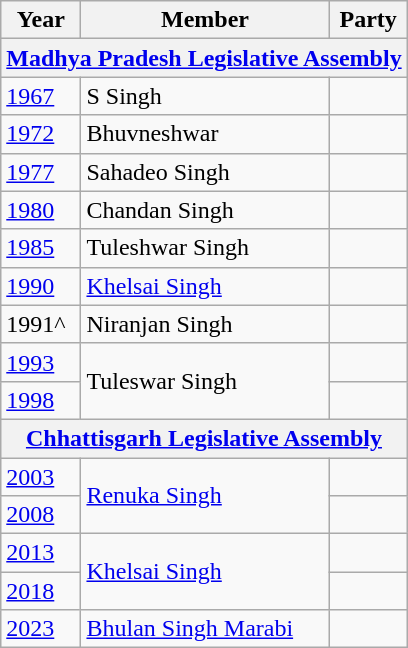<table class="wikitable">
<tr>
<th>Year</th>
<th>Member</th>
<th colspan="2">Party</th>
</tr>
<tr>
<th colspan=4><a href='#'>Madhya Pradesh Legislative Assembly</a></th>
</tr>
<tr>
<td><a href='#'>1967</a></td>
<td>S Singh</td>
<td></td>
</tr>
<tr>
<td><a href='#'>1972</a></td>
<td>Bhuvneshwar</td>
</tr>
<tr>
<td><a href='#'>1977</a></td>
<td>Sahadeo Singh</td>
<td></td>
</tr>
<tr>
<td><a href='#'>1980</a></td>
<td>Chandan Singh</td>
<td></td>
</tr>
<tr>
<td><a href='#'>1985</a></td>
<td>Tuleshwar Singh</td>
<td></td>
</tr>
<tr>
<td><a href='#'>1990</a></td>
<td><a href='#'>Khelsai Singh</a></td>
<td></td>
</tr>
<tr>
<td>1991^</td>
<td>Niranjan Singh</td>
<td></td>
</tr>
<tr>
<td><a href='#'>1993</a></td>
<td rowspan="2">Tuleswar Singh</td>
<td></td>
</tr>
<tr>
<td><a href='#'>1998</a></td>
</tr>
<tr>
<th colspan=4><a href='#'>Chhattisgarh Legislative Assembly</a></th>
</tr>
<tr>
<td><a href='#'>2003</a></td>
<td rowspan="2"><a href='#'>Renuka Singh</a></td>
<td></td>
</tr>
<tr>
<td><a href='#'>2008</a></td>
</tr>
<tr>
<td><a href='#'>2013</a></td>
<td rowspan="2"><a href='#'>Khelsai Singh</a></td>
<td></td>
</tr>
<tr>
<td><a href='#'>2018</a></td>
</tr>
<tr>
<td><a href='#'>2023</a></td>
<td><a href='#'>Bhulan Singh Marabi</a></td>
<td></td>
</tr>
</table>
